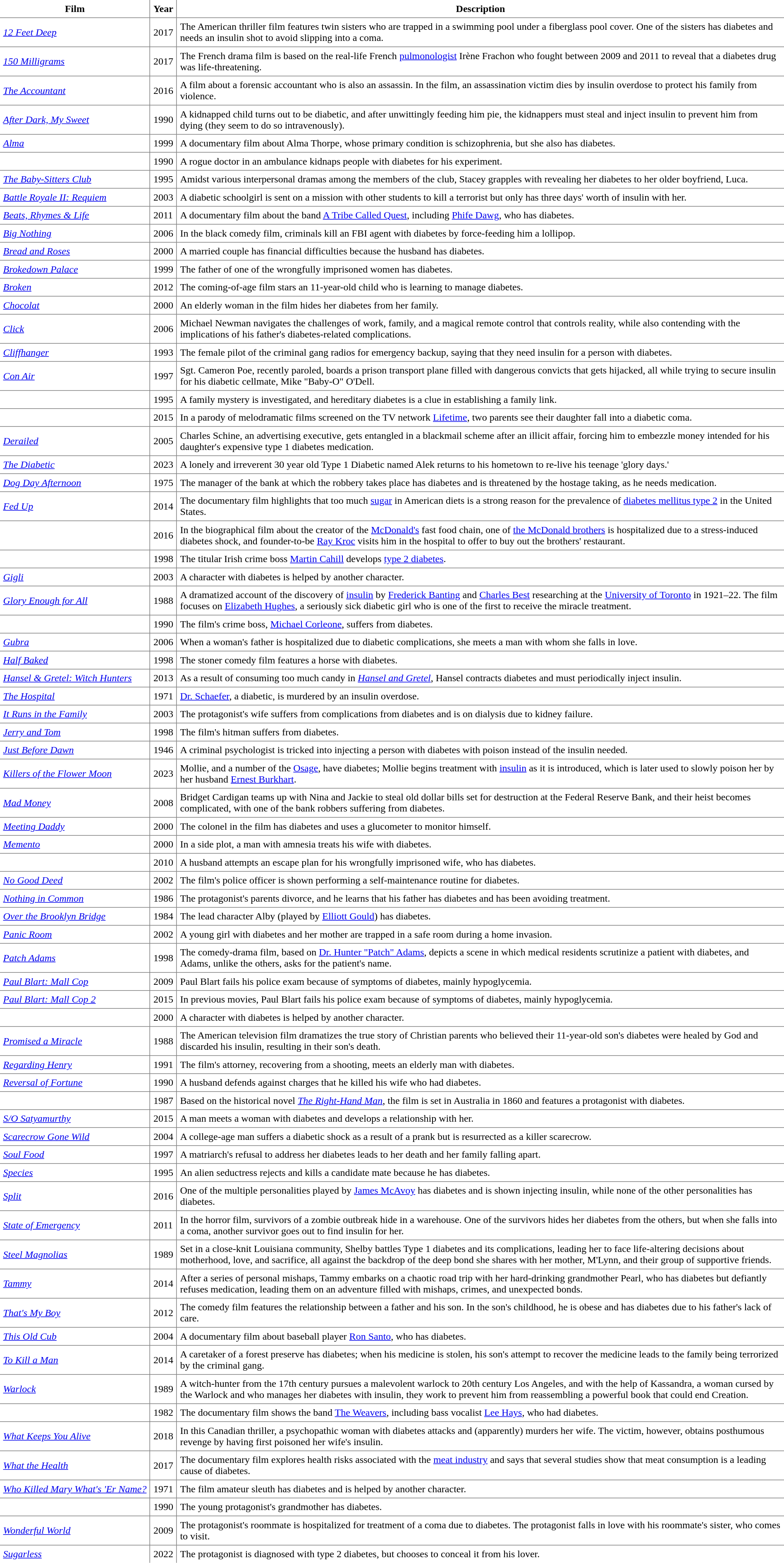<table class="sortable" border="1" cellpadding="5" cellspacing="5" style="border-collapse: collapse; border-style: hidden;">
<tr>
<th scope="col">Film</th>
<th scope="col">Year</th>
<th scope="col" class="unsortable" style=white-space:nowrap>Description</th>
</tr>
<tr>
<td><em><a href='#'>12 Feet Deep</a></em></td>
<td>2017</td>
<td>The American thriller film features twin sisters who are trapped in a swimming pool under a fiberglass pool cover. One of the sisters has diabetes and needs an insulin shot to avoid slipping into a coma.</td>
</tr>
<tr>
<td><em><a href='#'>150 Milligrams</a></em></td>
<td>2017</td>
<td>The French drama film is based on the real-life French <a href='#'>pulmonologist</a> Irène Frachon who fought between 2009 and 2011 to reveal that a diabetes drug was life-threatening.</td>
</tr>
<tr>
<td><em><a href='#'>The Accountant</a></em></td>
<td>2016</td>
<td>A film about a forensic accountant who is also an assassin. In the film, an assassination victim dies by insulin overdose to protect his family from violence.</td>
</tr>
<tr>
<td><em><a href='#'>After Dark, My Sweet</a></em></td>
<td>1990</td>
<td>A kidnapped child turns out to be diabetic, and after unwittingly feeding him pie, the kidnappers must steal and inject insulin to prevent him from dying (they seem to do so intravenously).</td>
</tr>
<tr>
<td><em><a href='#'>Alma</a></em></td>
<td>1999</td>
<td>A documentary film about Alma Thorpe, whose primary condition is schizophrenia, but she also has diabetes.</td>
</tr>
<tr>
<td><em></em></td>
<td>1990</td>
<td>A rogue doctor in an ambulance kidnaps people with diabetes for his experiment.</td>
</tr>
<tr>
<td><em><a href='#'>The Baby-Sitters Club</a></em></td>
<td>1995</td>
<td>Amidst various interpersonal dramas among the members of the club, Stacey grapples with revealing her diabetes to her older boyfriend, Luca.</td>
</tr>
<tr>
<td><em><a href='#'>Battle Royale II: Requiem</a></em></td>
<td>2003</td>
<td>A diabetic schoolgirl is sent on a mission with other students to kill a terrorist but only has three days' worth of insulin with her.</td>
</tr>
<tr>
<td><em><a href='#'>Beats, Rhymes & Life</a></em></td>
<td>2011</td>
<td>A documentary film about the band <a href='#'>A Tribe Called Quest</a>, including <a href='#'>Phife Dawg</a>, who has diabetes.</td>
</tr>
<tr>
<td><em><a href='#'>Big Nothing</a></em></td>
<td>2006</td>
<td>In the black comedy film, criminals kill an FBI agent with diabetes by force-feeding him a lollipop.</td>
</tr>
<tr>
<td><em><a href='#'>Bread and Roses</a></em></td>
<td>2000</td>
<td>A married couple has financial difficulties because the husband has diabetes.</td>
</tr>
<tr>
<td><em><a href='#'>Brokedown Palace</a></em></td>
<td>1999</td>
<td>The father of one of the wrongfully imprisoned women has diabetes.</td>
</tr>
<tr>
<td><em><a href='#'>Broken</a></em></td>
<td>2012</td>
<td>The coming-of-age film stars an 11-year-old child who is learning to manage diabetes.</td>
</tr>
<tr>
<td><em><a href='#'>Chocolat</a></em></td>
<td>2000</td>
<td>An elderly woman in the film hides her diabetes from her family.</td>
</tr>
<tr>
<td><em><a href='#'>Click</a></em></td>
<td>2006</td>
<td>Michael Newman navigates the challenges of work, family, and a magical remote control that controls reality, while also contending with the implications of his father's diabetes-related complications.</td>
</tr>
<tr>
<td><em><a href='#'>Cliffhanger</a></em></td>
<td>1993</td>
<td>The female pilot of the criminal gang radios for emergency backup, saying that they need insulin for a person with diabetes.</td>
</tr>
<tr>
<td><em><a href='#'>Con Air</a></em></td>
<td>1997</td>
<td>Sgt. Cameron Poe, recently paroled, boards a prison transport plane filled with dangerous convicts that gets hijacked, all while trying to secure insulin for his diabetic cellmate, Mike "Baby-O" O'Dell.</td>
</tr>
<tr>
<td><em></em></td>
<td>1995</td>
<td>A family mystery is investigated, and hereditary diabetes is a clue in establishing a family link.</td>
</tr>
<tr>
<td><em></em></td>
<td>2015</td>
<td>In a parody of melodramatic films screened on the TV network <a href='#'>Lifetime</a>, two parents see their daughter fall into a diabetic coma.</td>
</tr>
<tr>
<td><em><a href='#'>Derailed</a></em></td>
<td>2005</td>
<td>Charles Schine, an advertising executive, gets entangled in a blackmail scheme after an illicit affair, forcing him to embezzle money intended for his daughter's expensive type 1 diabetes medication.</td>
</tr>
<tr>
<td><em><a href='#'>The Diabetic</a></em></td>
<td>2023</td>
<td>A lonely and irreverent 30 year old Type 1 Diabetic named Alek returns to his hometown to re-live his teenage 'glory days.' </td>
</tr>
<tr>
<td><em><a href='#'>Dog Day Afternoon</a></em></td>
<td>1975</td>
<td>The manager of the bank at which the robbery takes place has diabetes and is threatened by the hostage taking, as he needs medication.</td>
</tr>
<tr>
<td><em><a href='#'>Fed Up</a></em></td>
<td>2014</td>
<td>The documentary film highlights that too much <a href='#'>sugar</a> in American diets is a strong reason for the prevalence of <a href='#'>diabetes mellitus type 2</a> in the United States.</td>
</tr>
<tr>
<td><em></em></td>
<td>2016</td>
<td>In the biographical film about the creator of the <a href='#'>McDonald's</a> fast food chain, one of <a href='#'>the McDonald brothers</a> is hospitalized due to a stress-induced diabetes shock, and founder-to-be <a href='#'>Ray Kroc</a> visits him in the hospital to offer to buy out the brothers' restaurant.</td>
</tr>
<tr>
<td><em></em></td>
<td>1998</td>
<td>The titular Irish crime boss <a href='#'>Martin Cahill</a> develops <a href='#'>type 2 diabetes</a>.</td>
</tr>
<tr>
<td><em><a href='#'>Gigli</a></em></td>
<td>2003</td>
<td>A character with diabetes is helped by another character.</td>
</tr>
<tr>
<td><em><a href='#'>Glory Enough for All</a></em></td>
<td>1988</td>
<td>A dramatized account of the discovery of <a href='#'>insulin</a> by <a href='#'>Frederick Banting</a> and <a href='#'>Charles Best</a> researching at the <a href='#'>University of Toronto</a> in 1921–22. The film focuses on <a href='#'>Elizabeth Hughes</a>, a seriously sick diabetic girl who is one of the first to receive the miracle treatment.</td>
</tr>
<tr>
<td><em></em></td>
<td>1990</td>
<td>The film's crime boss, <a href='#'>Michael Corleone</a>, suffers from diabetes.</td>
</tr>
<tr>
<td><em><a href='#'>Gubra</a></em></td>
<td>2006</td>
<td>When a woman's father is hospitalized due to diabetic complications, she meets a man with whom she falls in love.</td>
</tr>
<tr>
<td><em><a href='#'>Half Baked</a></em></td>
<td>1998</td>
<td>The stoner comedy film features a horse with diabetes.</td>
</tr>
<tr>
<td><em><a href='#'>Hansel & Gretel: Witch Hunters</a></em></td>
<td>2013</td>
<td>As a result of consuming too much candy in <em><a href='#'>Hansel and Gretel</a></em>, Hansel contracts diabetes and must periodically inject insulin.</td>
</tr>
<tr>
<td><em><a href='#'>The Hospital</a></em></td>
<td>1971</td>
<td><a href='#'>Dr. Schaefer</a>, a diabetic, is murdered by an insulin overdose.</td>
</tr>
<tr>
<td><em><a href='#'>It Runs in the Family</a></em></td>
<td>2003</td>
<td>The protagonist's wife suffers from complications from diabetes and is on dialysis due to kidney failure.</td>
</tr>
<tr>
<td><em><a href='#'>Jerry and Tom</a></em></td>
<td>1998</td>
<td>The film's hitman suffers from diabetes.</td>
</tr>
<tr>
<td><em><a href='#'>Just Before Dawn</a></em></td>
<td>1946</td>
<td>A criminal psychologist is tricked into injecting a person with diabetes with poison instead of the insulin needed.</td>
</tr>
<tr>
<td><em><a href='#'>Killers of the Flower Moon</a></em></td>
<td>2023</td>
<td>Mollie, and a number of the <a href='#'>Osage</a>, have diabetes; Mollie begins treatment with <a href='#'>insulin</a> as it is introduced, which is later used to slowly poison her by her husband <a href='#'>Ernest Burkhart</a>.</td>
</tr>
<tr>
<td><em><a href='#'>Mad Money</a></em></td>
<td>2008</td>
<td>Bridget Cardigan teams up with Nina and Jackie to steal old dollar bills set for destruction at the Federal Reserve Bank, and their heist becomes complicated, with one of the bank robbers suffering from diabetes.</td>
</tr>
<tr>
<td><em><a href='#'>Meeting Daddy</a></em></td>
<td>2000</td>
<td>The colonel in the film has diabetes and uses a glucometer to monitor himself.</td>
</tr>
<tr>
<td><em><a href='#'>Memento</a></em></td>
<td>2000</td>
<td>In a side plot, a man with amnesia treats his wife with diabetes.</td>
</tr>
<tr>
<td><em></em></td>
<td>2010</td>
<td>A husband attempts an escape plan for his wrongfully imprisoned wife, who has diabetes.</td>
</tr>
<tr>
<td><em><a href='#'>No Good Deed</a></em></td>
<td>2002</td>
<td>The film's police officer is shown performing a self-maintenance routine for diabetes.</td>
</tr>
<tr>
<td><em><a href='#'>Nothing in Common</a></em></td>
<td>1986</td>
<td>The protagonist's parents divorce, and he learns that his father has diabetes and has been avoiding treatment.</td>
</tr>
<tr>
<td><em><a href='#'>Over the Brooklyn Bridge</a></em></td>
<td>1984</td>
<td>The lead character Alby (played by <a href='#'>Elliott Gould</a>) has diabetes.</td>
</tr>
<tr>
<td><em><a href='#'>Panic Room</a></em></td>
<td>2002</td>
<td>A young girl with diabetes and her mother are trapped in a safe room during a home invasion.</td>
</tr>
<tr>
<td><em><a href='#'>Patch Adams</a></em></td>
<td>1998</td>
<td>The comedy-drama film, based on <a href='#'>Dr. Hunter "Patch" Adams</a>, depicts a scene in which medical residents scrutinize a patient with diabetes, and Adams, unlike the others, asks for the patient's name.</td>
</tr>
<tr>
<td><em><a href='#'>Paul Blart: Mall Cop</a></em></td>
<td>2009</td>
<td>Paul Blart fails his police exam because of symptoms of diabetes, mainly hypoglycemia.</td>
</tr>
<tr>
<td><em><a href='#'>Paul Blart: Mall Cop 2</a></em></td>
<td>2015</td>
<td>In previous movies, Paul Blart fails his police exam because of symptoms of diabetes, mainly hypoglycemia.</td>
</tr>
<tr>
<td><em></em></td>
<td>2000</td>
<td>A character with diabetes is helped by another character.</td>
</tr>
<tr>
<td><em><a href='#'>Promised a Miracle</a></em></td>
<td>1988</td>
<td>The American television film dramatizes the true story of Christian parents who believed their 11-year-old son's diabetes were healed by God and discarded his insulin, resulting in their son's death.</td>
</tr>
<tr>
<td><em><a href='#'>Regarding Henry</a></em></td>
<td>1991</td>
<td>The film's attorney, recovering from a shooting, meets an elderly man with diabetes.</td>
</tr>
<tr>
<td><em><a href='#'>Reversal of Fortune</a></em></td>
<td>1990</td>
<td>A husband defends against charges that he killed his wife who had diabetes.</td>
</tr>
<tr>
<td><em></em></td>
<td>1987</td>
<td>Based on the historical novel <em><a href='#'>The Right-Hand Man</a></em>, the film is set in Australia in 1860 and features a protagonist with diabetes.</td>
</tr>
<tr>
<td><em><a href='#'>S/O Satyamurthy</a></em></td>
<td>2015</td>
<td>A man meets a woman with diabetes and develops a relationship with her.</td>
</tr>
<tr>
<td><em><a href='#'>Scarecrow Gone Wild</a></em></td>
<td>2004</td>
<td>A college-age man suffers a diabetic shock as a result of a prank but is resurrected as a killer scarecrow.</td>
</tr>
<tr>
<td><em><a href='#'>Soul Food</a></em></td>
<td>1997</td>
<td>A matriarch's refusal to address her diabetes leads to her death and her family falling apart.</td>
</tr>
<tr>
<td><em><a href='#'>Species</a></em></td>
<td>1995</td>
<td>An alien seductress rejects and kills a candidate mate because he has diabetes.</td>
</tr>
<tr>
<td><a href='#'><em>Split</em></a></td>
<td>2016</td>
<td>One of the multiple personalities played by <a href='#'>James McAvoy</a> has diabetes and is shown injecting insulin, while none of the other personalities has diabetes.</td>
</tr>
<tr>
<td><em><a href='#'>State of Emergency</a></em></td>
<td>2011</td>
<td>In the horror film, survivors of a zombie outbreak hide in a warehouse. One of the survivors hides her diabetes from the others, but when she falls into a coma, another survivor goes out to find insulin for her.</td>
</tr>
<tr>
<td><em><a href='#'>Steel Magnolias</a></em></td>
<td>1989</td>
<td>Set in a close-knit Louisiana community, Shelby battles Type 1 diabetes and its complications, leading her to face life-altering decisions about motherhood, love, and sacrifice, all against the backdrop of the deep bond she shares with her mother, M'Lynn, and their group of supportive friends.</td>
</tr>
<tr>
<td><em><a href='#'>Tammy</a></em></td>
<td>2014</td>
<td>After a series of personal mishaps, Tammy embarks on a chaotic road trip with her hard-drinking grandmother Pearl, who has diabetes but defiantly refuses medication, leading them on an adventure filled with mishaps, crimes, and unexpected bonds.</td>
</tr>
<tr>
<td><em><a href='#'>That's My Boy</a></em></td>
<td>2012</td>
<td>The comedy film features the relationship between a father and his son. In the son's childhood, he is obese and has diabetes due to his father's lack of care.</td>
</tr>
<tr>
<td><em><a href='#'>This Old Cub</a></em></td>
<td>2004</td>
<td>A documentary film about baseball player <a href='#'>Ron Santo</a>, who has diabetes.</td>
</tr>
<tr>
<td><em><a href='#'>To Kill a Man</a></em></td>
<td>2014</td>
<td>A caretaker of a forest preserve has diabetes; when his medicine is stolen, his son's attempt to recover the medicine leads to the family being terrorized by the criminal gang.</td>
</tr>
<tr>
<td><em><a href='#'>Warlock</a></em></td>
<td>1989</td>
<td>A witch-hunter from the 17th century pursues a malevolent warlock to 20th century Los Angeles, and with the help of Kassandra, a woman cursed by the Warlock and who manages her diabetes with insulin, they work to prevent him from reassembling a powerful book that could end Creation.</td>
</tr>
<tr>
<td style=white-space:nowrap><em></em></td>
<td>1982</td>
<td>The documentary film shows the band <a href='#'>The Weavers</a>, including bass vocalist <a href='#'>Lee Hays</a>, who had diabetes.</td>
</tr>
<tr>
<td><em><a href='#'>What Keeps You Alive</a></em></td>
<td>2018</td>
<td>In this Canadian thriller, a psychopathic woman with diabetes attacks and (apparently) murders her wife. The victim, however, obtains posthumous revenge by having first poisoned her wife's insulin.</td>
</tr>
<tr>
<td><em><a href='#'>What the Health</a></em></td>
<td>2017</td>
<td>The documentary film explores health risks associated with the <a href='#'>meat industry</a> and says that several studies show that meat consumption is a leading cause of diabetes.</td>
</tr>
<tr>
<td style=white-space:nowrap><em><a href='#'>Who Killed Mary What's 'Er Name?</a></em></td>
<td>1971</td>
<td>The film amateur sleuth has diabetes and is helped by another character.</td>
</tr>
<tr>
<td><em></em></td>
<td>1990</td>
<td>The young protagonist's grandmother has diabetes.</td>
</tr>
<tr>
<td><em><a href='#'>Wonderful World</a></em></td>
<td>2009</td>
<td>The protagonist's roommate is hospitalized for treatment of a coma due to diabetes. The protagonist falls in love with his roommate's sister, who comes to visit.</td>
</tr>
<tr>
<td><em><a href='#'>Sugarless</a></em></td>
<td>2022</td>
<td>The protagonist is diagnosed with type 2 diabetes, but chooses to conceal it from his lover.</td>
</tr>
</table>
